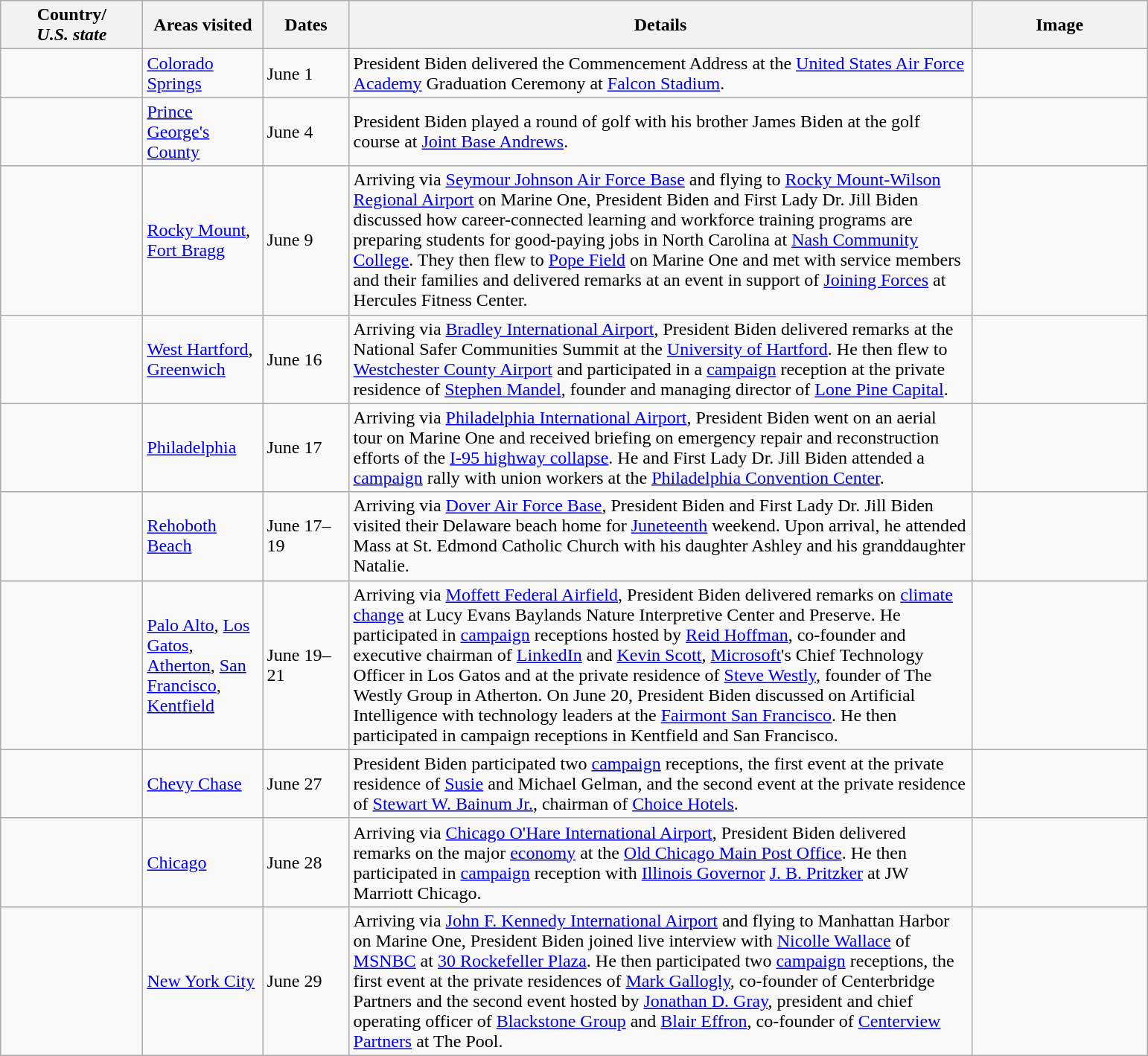<table class="wikitable" style="margin: 1em auto 1em auto">
<tr>
<th width=120>Country/<br><em>U.S. state</em></th>
<th width=100>Areas visited</th>
<th width=70>Dates</th>
<th width=550>Details</th>
<th width=150>Image</th>
</tr>
<tr>
<td></td>
<td><a href='#'>Colorado Springs</a></td>
<td>June 1</td>
<td>President Biden delivered the Commencement Address at the <a href='#'>United States Air Force Academy</a> Graduation Ceremony at <a href='#'>Falcon Stadium</a>.</td>
<td></td>
</tr>
<tr>
<td></td>
<td><a href='#'>Prince George's County</a></td>
<td>June 4</td>
<td>President Biden played a round of golf with his brother James Biden at the golf course at <a href='#'>Joint Base Andrews</a>.</td>
<td></td>
</tr>
<tr>
<td></td>
<td><a href='#'>Rocky Mount</a>, <a href='#'>Fort Bragg</a></td>
<td>June 9</td>
<td>Arriving via <a href='#'>Seymour Johnson Air Force Base</a> and flying to <a href='#'>Rocky Mount-Wilson Regional Airport</a> on Marine One, President Biden and First Lady Dr. Jill Biden discussed how career-connected learning and workforce training programs are preparing students for good-paying jobs in North Carolina at <a href='#'>Nash Community College</a>. They then flew to <a href='#'>Pope Field</a> on Marine One and met with service members and their families and delivered remarks at an event in support of <a href='#'>Joining Forces</a> at Hercules Fitness Center.</td>
<td></td>
</tr>
<tr>
<td></td>
<td><a href='#'>West Hartford</a>, <a href='#'>Greenwich</a></td>
<td>June 16</td>
<td>Arriving via <a href='#'>Bradley International Airport</a>, President Biden delivered remarks at the National Safer Communities Summit at the <a href='#'>University of Hartford</a>. He then flew to <a href='#'>Westchester County Airport</a> and participated in a <a href='#'>campaign</a> reception at the private residence of <a href='#'>Stephen Mandel</a>, founder and managing director of <a href='#'>Lone Pine Capital</a>.</td>
<td></td>
</tr>
<tr>
<td></td>
<td><a href='#'>Philadelphia</a></td>
<td>June 17</td>
<td>Arriving via <a href='#'>Philadelphia International Airport</a>, President Biden went on an aerial tour on Marine One and received briefing on emergency repair and reconstruction efforts of the <a href='#'>I-95 highway collapse</a>. He and First Lady Dr. Jill Biden attended a <a href='#'>campaign</a> rally with union workers at the <a href='#'>Philadelphia Convention Center</a>.</td>
<td></td>
</tr>
<tr>
<td></td>
<td><a href='#'>Rehoboth Beach</a></td>
<td>June 17–19</td>
<td>Arriving via <a href='#'>Dover Air Force Base</a>, President Biden and First Lady Dr. Jill Biden visited their Delaware beach home for <a href='#'>Juneteenth</a> weekend. Upon arrival, he attended Mass at St. Edmond Catholic Church with his daughter Ashley and his granddaughter Natalie.</td>
<td></td>
</tr>
<tr>
<td></td>
<td><a href='#'>Palo Alto</a>, <a href='#'>Los Gatos</a>, <a href='#'>Atherton</a>, <a href='#'>San Francisco</a>, <a href='#'>Kentfield</a></td>
<td>June 19–21</td>
<td>Arriving via <a href='#'>Moffett Federal Airfield</a>, President Biden delivered remarks on <a href='#'>climate change</a> at Lucy Evans Baylands Nature Interpretive Center and Preserve. He participated in <a href='#'>campaign</a> receptions hosted by <a href='#'>Reid Hoffman</a>, co-founder and executive chairman of <a href='#'>LinkedIn</a> and <a href='#'>Kevin Scott</a>, <a href='#'>Microsoft</a>'s Chief Technology Officer in Los Gatos and at the private residence of <a href='#'>Steve Westly</a>, founder of The Westly Group in Atherton. On June 20, President Biden discussed on Artificial Intelligence with technology leaders at the <a href='#'>Fairmont San Francisco</a>. He then participated in campaign receptions in Kentfield and San Francisco.</td>
<td></td>
</tr>
<tr>
<td></td>
<td><a href='#'>Chevy Chase</a></td>
<td>June 27</td>
<td>President Biden participated two <a href='#'>campaign</a> receptions, the first event at the private residence of <a href='#'>Susie</a> and Michael Gelman, and the second event at the private residence of <a href='#'>Stewart W. Bainum Jr.</a>, chairman of <a href='#'>Choice Hotels</a>.</td>
<td></td>
</tr>
<tr>
<td></td>
<td><a href='#'>Chicago</a></td>
<td>June 28</td>
<td>Arriving via <a href='#'>Chicago O'Hare International Airport</a>, President Biden delivered remarks on the major <a href='#'>economy</a> at the <a href='#'>Old Chicago Main Post Office</a>. He then participated in <a href='#'>campaign</a> reception with <a href='#'>Illinois Governor</a> <a href='#'>J. B. Pritzker</a> at JW Marriott Chicago.</td>
<td></td>
</tr>
<tr>
<td></td>
<td><a href='#'>New York City</a></td>
<td>June 29</td>
<td>Arriving via <a href='#'>John F. Kennedy International Airport</a> and flying to Manhattan Harbor on Marine One, President Biden joined live interview with <a href='#'>Nicolle Wallace</a> of <a href='#'>MSNBC</a> at <a href='#'>30 Rockefeller Plaza</a>. He then participated two <a href='#'>campaign</a> receptions, the first event at the private residences of <a href='#'>Mark Gallogly</a>, co-founder of Centerbridge Partners and the second event hosted by <a href='#'>Jonathan D. Gray</a>, president and chief operating officer of <a href='#'>Blackstone Group</a> and <a href='#'>Blair Effron</a>, co-founder of <a href='#'>Centerview Partners</a> at The Pool.</td>
<td></td>
</tr>
</table>
